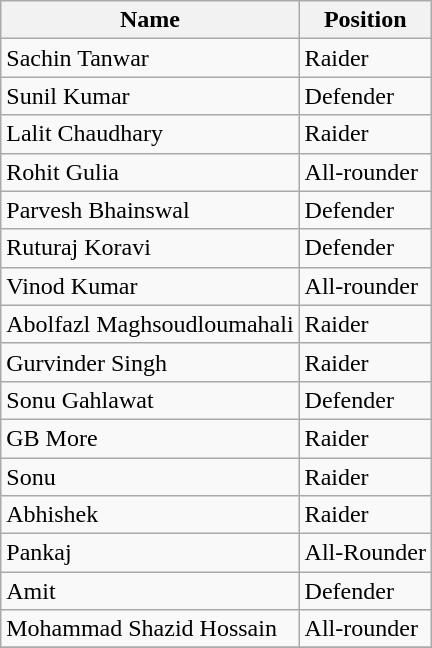<table class="wikitable">
<tr>
<th>Name</th>
<th>Position</th>
</tr>
<tr>
<td>Sachin Tanwar</td>
<td>Raider</td>
</tr>
<tr>
<td>Sunil Kumar</td>
<td>Defender</td>
</tr>
<tr>
<td>Lalit Chaudhary</td>
<td>Raider</td>
</tr>
<tr>
<td>Rohit Gulia</td>
<td>All-rounder</td>
</tr>
<tr>
<td>Parvesh Bhainswal</td>
<td>Defender</td>
</tr>
<tr>
<td>Ruturaj Koravi</td>
<td>Defender</td>
</tr>
<tr>
<td>Vinod Kumar</td>
<td>All-rounder</td>
</tr>
<tr>
<td>Abolfazl Maghsoudloumahali</td>
<td>Raider</td>
</tr>
<tr>
<td>Gurvinder Singh</td>
<td>Raider</td>
</tr>
<tr>
<td>Sonu Gahlawat</td>
<td>Defender</td>
</tr>
<tr>
<td>GB More</td>
<td>Raider</td>
</tr>
<tr>
<td>Sonu</td>
<td>Raider</td>
</tr>
<tr>
<td>Abhishek</td>
<td>Raider</td>
</tr>
<tr>
<td>Pankaj</td>
<td>All-Rounder</td>
</tr>
<tr>
<td>Amit</td>
<td>Defender</td>
</tr>
<tr>
<td>Mohammad Shazid Hossain</td>
<td>All-rounder</td>
</tr>
<tr>
</tr>
</table>
